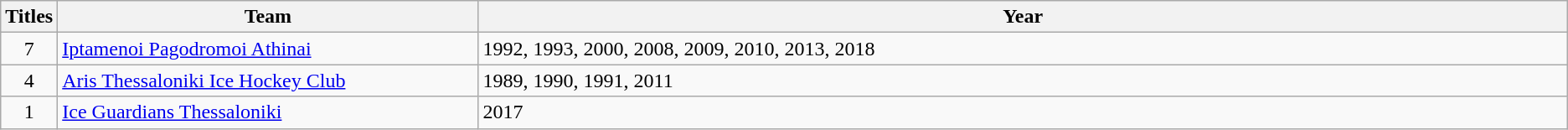<table class="wikitable">
<tr>
<th style="width:3%;">Titles</th>
<th style="width:27%;">Team</th>
<th style="width:70%;">Year</th>
</tr>
<tr>
<td align="center">7</td>
<td><a href='#'>Iptamenoi Pagodromoi Athinai</a></td>
<td>1992, 1993, 2000, 2008, 2009, 2010, 2013, 2018</td>
</tr>
<tr>
<td align="center">4</td>
<td><a href='#'>Aris Thessaloniki Ice Hockey Club</a></td>
<td>1989, 1990, 1991, 2011</td>
</tr>
<tr>
<td align="center">1</td>
<td><a href='#'>Ice Guardians Thessaloniki</a></td>
<td>2017</td>
</tr>
</table>
